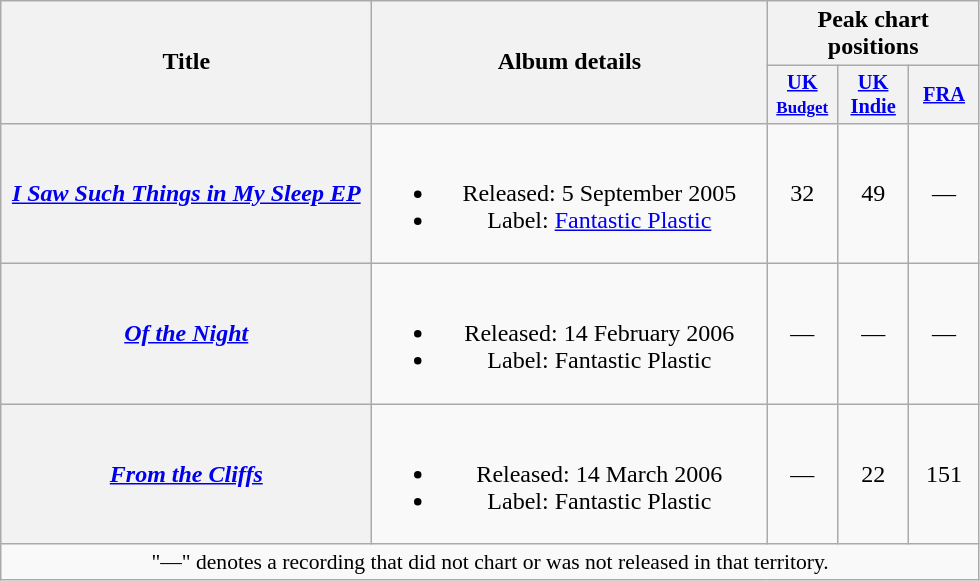<table class="wikitable plainrowheaders" style="text-align:center;" border="1">
<tr>
<th scope="col" rowspan="2" style="width:15em;">Title</th>
<th scope="col" rowspan="2" style="width:16em;">Album details</th>
<th scope="col" colspan="3">Peak chart positions</th>
</tr>
<tr>
<th scope="col" style="width:3em;font-size:85%;"><a href='#'>UK<br><small>Budget</small></a><br></th>
<th scope="col" style="width:3em;font-size:85%;"><a href='#'>UK<br>Indie</a><br></th>
<th scope="col" style="width:3em;font-size:85%;"><a href='#'>FRA</a><br></th>
</tr>
<tr>
<th scope="row"><em><a href='#'>I Saw Such Things in My Sleep EP</a></em></th>
<td><br><ul><li>Released: 5 September 2005</li><li>Label: <a href='#'>Fantastic Plastic</a></li></ul></td>
<td>32</td>
<td>49</td>
<td>—</td>
</tr>
<tr>
<th scope="row"><em><a href='#'>Of the Night</a></em></th>
<td><br><ul><li>Released: 14 February 2006</li><li>Label: Fantastic Plastic</li></ul></td>
<td>—</td>
<td>—</td>
<td>—</td>
</tr>
<tr>
<th scope="row"><em><a href='#'>From the Cliffs</a></em></th>
<td><br><ul><li>Released: 14 March 2006</li><li>Label: Fantastic Plastic</li></ul></td>
<td>—</td>
<td>22</td>
<td>151</td>
</tr>
<tr>
<td colspan="13" style="font-size:90%">"—" denotes a recording that did not chart or was not released in that territory.</td>
</tr>
</table>
